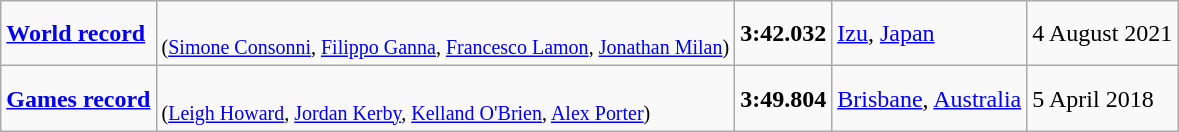<table class="wikitable">
<tr>
<td><a href='#'><strong>World record</strong></a></td>
<td><br><small>(<a href='#'>Simone Consonni</a>, <a href='#'>Filippo Ganna</a>, <a href='#'>Francesco Lamon</a>, <a href='#'>Jonathan Milan</a>)</small></td>
<td><strong>3:42.032</strong></td>
<td><a href='#'>Izu</a>, <a href='#'>Japan</a></td>
<td>4 August 2021</td>
</tr>
<tr>
<td><a href='#'><strong>Games record</strong></a></td>
<td><br><small>(<a href='#'>Leigh Howard</a>, <a href='#'>Jordan Kerby</a>, <a href='#'>Kelland O'Brien</a>, <a href='#'>Alex Porter</a>)</small></td>
<td><strong>3:49.804</strong></td>
<td><a href='#'>Brisbane</a>, <a href='#'>Australia</a></td>
<td>5 April 2018</td>
</tr>
</table>
